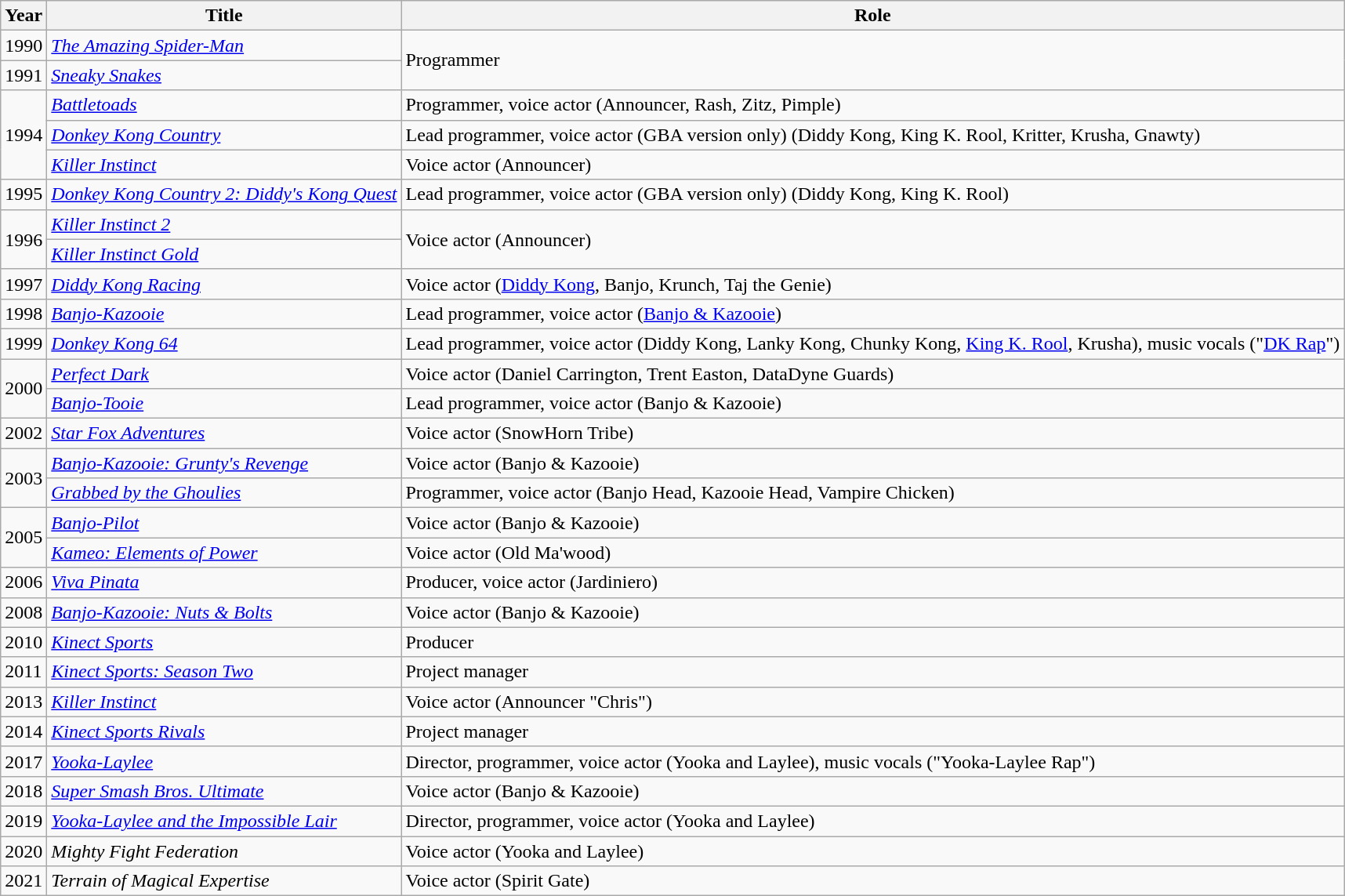<table class="wikitable">
<tr>
<th>Year</th>
<th>Title</th>
<th>Role</th>
</tr>
<tr>
<td>1990</td>
<td><em><a href='#'>The Amazing Spider-Man</a></em></td>
<td rowspan="2">Programmer</td>
</tr>
<tr>
<td>1991</td>
<td><em><a href='#'>Sneaky Snakes</a></em></td>
</tr>
<tr>
<td rowspan="3">1994</td>
<td><em><a href='#'>Battletoads</a></em></td>
<td>Programmer, voice actor (Announcer, Rash, Zitz, Pimple)</td>
</tr>
<tr>
<td><em><a href='#'>Donkey Kong Country</a></em></td>
<td>Lead programmer, voice actor (GBA version only) (Diddy Kong, King K. Rool, Kritter, Krusha, Gnawty)</td>
</tr>
<tr>
<td><em><a href='#'>Killer Instinct</a></em></td>
<td>Voice actor (Announcer)</td>
</tr>
<tr>
<td>1995</td>
<td><em><a href='#'>Donkey Kong Country 2: Diddy's Kong Quest</a></em></td>
<td>Lead programmer, voice actor (GBA version only) (Diddy Kong, King K. Rool)</td>
</tr>
<tr>
<td rowspan="2">1996</td>
<td><em><a href='#'>Killer Instinct 2</a></em></td>
<td rowspan="2">Voice actor (Announcer)</td>
</tr>
<tr>
<td><em><a href='#'>Killer Instinct Gold</a></em></td>
</tr>
<tr>
<td>1997</td>
<td><em><a href='#'>Diddy Kong Racing</a></em></td>
<td>Voice actor (<a href='#'>Diddy Kong</a>, Banjo, Krunch, Taj the Genie)</td>
</tr>
<tr>
<td>1998</td>
<td><em><a href='#'>Banjo-Kazooie</a></em></td>
<td>Lead programmer, voice actor (<a href='#'>Banjo & Kazooie</a>)</td>
</tr>
<tr>
<td>1999</td>
<td><em><a href='#'>Donkey Kong 64</a></em></td>
<td>Lead programmer, voice actor (Diddy Kong, Lanky Kong, Chunky Kong, <a href='#'>King K. Rool</a>, Krusha), music vocals ("<a href='#'>DK Rap</a>")</td>
</tr>
<tr>
<td rowspan="2">2000</td>
<td><em><a href='#'>Perfect Dark</a></em></td>
<td>Voice actor (Daniel Carrington, Trent Easton, DataDyne Guards)</td>
</tr>
<tr>
<td><em><a href='#'>Banjo-Tooie</a></em></td>
<td>Lead programmer, voice actor (Banjo & Kazooie)</td>
</tr>
<tr>
<td>2002</td>
<td><em><a href='#'>Star Fox Adventures</a></em></td>
<td>Voice actor (SnowHorn Tribe)</td>
</tr>
<tr>
<td rowspan="2">2003</td>
<td><em><a href='#'>Banjo-Kazooie: Grunty's Revenge</a></em></td>
<td>Voice actor (Banjo & Kazooie)</td>
</tr>
<tr>
<td><em><a href='#'>Grabbed by the Ghoulies</a></em></td>
<td>Programmer, voice actor (Banjo Head, Kazooie Head, Vampire Chicken)</td>
</tr>
<tr>
<td rowspan="2">2005</td>
<td><em><a href='#'>Banjo-Pilot</a></em></td>
<td>Voice actor (Banjo & Kazooie)</td>
</tr>
<tr>
<td><em><a href='#'>Kameo: Elements of Power</a></em></td>
<td>Voice actor (Old Ma'wood)</td>
</tr>
<tr>
<td>2006</td>
<td><em><a href='#'>Viva Pinata</a></em></td>
<td>Producer, voice actor (Jardiniero)</td>
</tr>
<tr>
<td>2008</td>
<td><em><a href='#'>Banjo-Kazooie: Nuts & Bolts</a></em></td>
<td>Voice actor (Banjo & Kazooie)</td>
</tr>
<tr>
<td>2010</td>
<td><em><a href='#'>Kinect Sports</a></em></td>
<td>Producer</td>
</tr>
<tr>
<td>2011</td>
<td><em><a href='#'>Kinect Sports: Season Two</a></em></td>
<td>Project manager</td>
</tr>
<tr>
<td>2013</td>
<td><em><a href='#'>Killer Instinct</a></em></td>
<td>Voice actor (Announcer "Chris")</td>
</tr>
<tr>
<td>2014</td>
<td><em><a href='#'>Kinect Sports Rivals</a></em></td>
<td>Project manager</td>
</tr>
<tr>
<td>2017</td>
<td><em><a href='#'>Yooka-Laylee</a></em></td>
<td>Director, programmer, voice actor (Yooka and Laylee), music vocals ("Yooka-Laylee Rap")</td>
</tr>
<tr>
<td>2018</td>
<td><em><a href='#'>Super Smash Bros. Ultimate</a></em></td>
<td>Voice actor (Banjo & Kazooie)</td>
</tr>
<tr>
<td>2019</td>
<td><em><a href='#'>Yooka-Laylee and the Impossible Lair</a></em></td>
<td>Director, programmer, voice actor (Yooka and Laylee)</td>
</tr>
<tr>
<td>2020</td>
<td><em>Mighty Fight Federation</em></td>
<td>Voice actor (Yooka and Laylee)</td>
</tr>
<tr>
<td>2021</td>
<td><em>Terrain of Magical Expertise</em></td>
<td>Voice actor (Spirit Gate)</td>
</tr>
</table>
